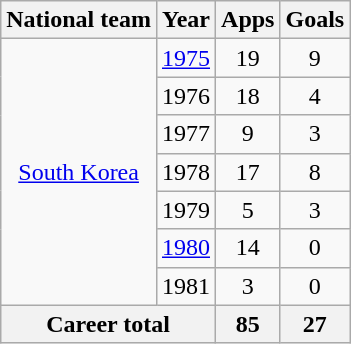<table class="wikitable" style="text-align:center">
<tr>
<th>National team</th>
<th>Year</th>
<th>Apps</th>
<th>Goals</th>
</tr>
<tr>
<td rowspan="7"><a href='#'>South Korea</a></td>
<td><a href='#'>1975</a></td>
<td>19</td>
<td>9</td>
</tr>
<tr>
<td>1976</td>
<td>18</td>
<td>4</td>
</tr>
<tr>
<td>1977</td>
<td>9</td>
<td>3</td>
</tr>
<tr>
<td>1978</td>
<td>17</td>
<td>8</td>
</tr>
<tr>
<td>1979</td>
<td>5</td>
<td>3</td>
</tr>
<tr>
<td><a href='#'>1980</a></td>
<td>14</td>
<td>0</td>
</tr>
<tr>
<td>1981</td>
<td>3</td>
<td>0</td>
</tr>
<tr>
<th colspan="2">Career total</th>
<th>85</th>
<th>27</th>
</tr>
</table>
